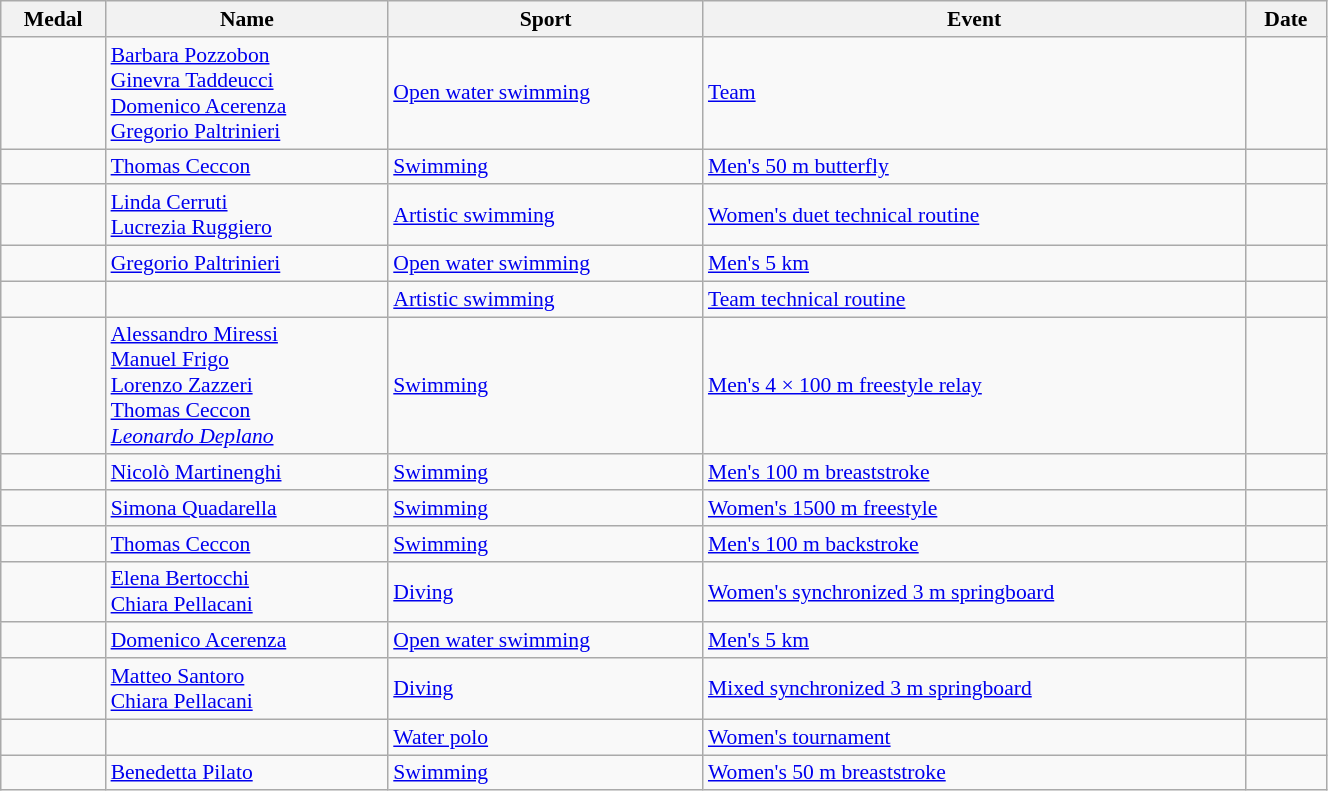<table class="wikitable sortable" style="font-size:90%; width:70%;">
<tr>
<th>Medal</th>
<th>Name</th>
<th>Sport</th>
<th>Event</th>
<th>Date</th>
</tr>
<tr>
<td></td>
<td><a href='#'>Barbara Pozzobon</a><br><a href='#'>Ginevra Taddeucci</a><br><a href='#'>Domenico Acerenza</a><br><a href='#'>Gregorio Paltrinieri</a></td>
<td><a href='#'>Open water swimming</a></td>
<td><a href='#'>Team</a></td>
<td></td>
</tr>
<tr>
<td></td>
<td><a href='#'>Thomas Ceccon</a></td>
<td><a href='#'>Swimming</a></td>
<td><a href='#'>Men's 50 m butterfly</a></td>
<td></td>
</tr>
<tr>
<td></td>
<td><a href='#'>Linda Cerruti</a><br> <a href='#'>Lucrezia Ruggiero</a></td>
<td><a href='#'>Artistic swimming</a></td>
<td><a href='#'>Women's duet technical routine</a></td>
<td></td>
</tr>
<tr>
<td></td>
<td><a href='#'>Gregorio Paltrinieri</a></td>
<td><a href='#'>Open water swimming</a></td>
<td><a href='#'>Men's 5 km</a></td>
<td></td>
</tr>
<tr>
<td></td>
<td></td>
<td><a href='#'>Artistic swimming</a></td>
<td><a href='#'>Team technical routine</a></td>
<td></td>
</tr>
<tr>
<td></td>
<td><a href='#'>Alessandro Miressi</a><br> <a href='#'>Manuel Frigo</a><br> <a href='#'>Lorenzo Zazzeri</a><br> <a href='#'>Thomas Ceccon</a><br> <em><a href='#'>Leonardo Deplano</a></em></td>
<td><a href='#'>Swimming</a></td>
<td><a href='#'>Men's 4 × 100 m freestyle relay</a></td>
<td></td>
</tr>
<tr>
<td></td>
<td><a href='#'>Nicolò Martinenghi</a></td>
<td><a href='#'>Swimming</a></td>
<td><a href='#'>Men's 100 m breaststroke</a></td>
<td></td>
</tr>
<tr>
<td></td>
<td><a href='#'>Simona Quadarella</a></td>
<td><a href='#'>Swimming</a></td>
<td><a href='#'>Women's 1500 m freestyle</a></td>
<td></td>
</tr>
<tr>
<td></td>
<td><a href='#'>Thomas Ceccon</a></td>
<td><a href='#'>Swimming</a></td>
<td><a href='#'>Men's 100 m backstroke</a></td>
<td></td>
</tr>
<tr>
<td></td>
<td><a href='#'>Elena Bertocchi</a><br> <a href='#'>Chiara Pellacani</a></td>
<td><a href='#'>Diving</a></td>
<td><a href='#'>Women's synchronized 3 m springboard</a></td>
<td></td>
</tr>
<tr>
<td></td>
<td><a href='#'>Domenico Acerenza</a></td>
<td><a href='#'>Open water swimming</a></td>
<td><a href='#'>Men's 5 km</a></td>
<td></td>
</tr>
<tr>
<td></td>
<td><a href='#'>Matteo Santoro</a><br> <a href='#'>Chiara Pellacani</a></td>
<td><a href='#'>Diving</a></td>
<td><a href='#'>Mixed synchronized 3 m springboard</a></td>
<td></td>
</tr>
<tr>
<td></td>
<td><br></td>
<td><a href='#'>Water polo</a></td>
<td><a href='#'>Women's tournament</a></td>
<td></td>
</tr>
<tr>
<td></td>
<td><a href='#'>Benedetta Pilato</a></td>
<td><a href='#'>Swimming</a></td>
<td><a href='#'>Women's 50 m breaststroke</a></td>
<td></td>
</tr>
</table>
